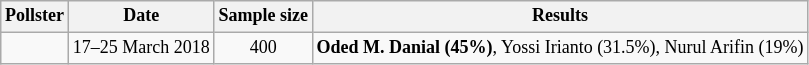<table class="wikitable sortable" style="text-align: center; font-size: 75%;">
<tr>
<th>Pollster</th>
<th>Date</th>
<th>Sample size</th>
<th>Results</th>
</tr>
<tr>
<td></td>
<td>17–25 March 2018</td>
<td>400</td>
<td><strong>Oded M. Danial (45%)</strong>, Yossi Irianto (31.5%), Nurul Arifin (19%)</td>
</tr>
</table>
